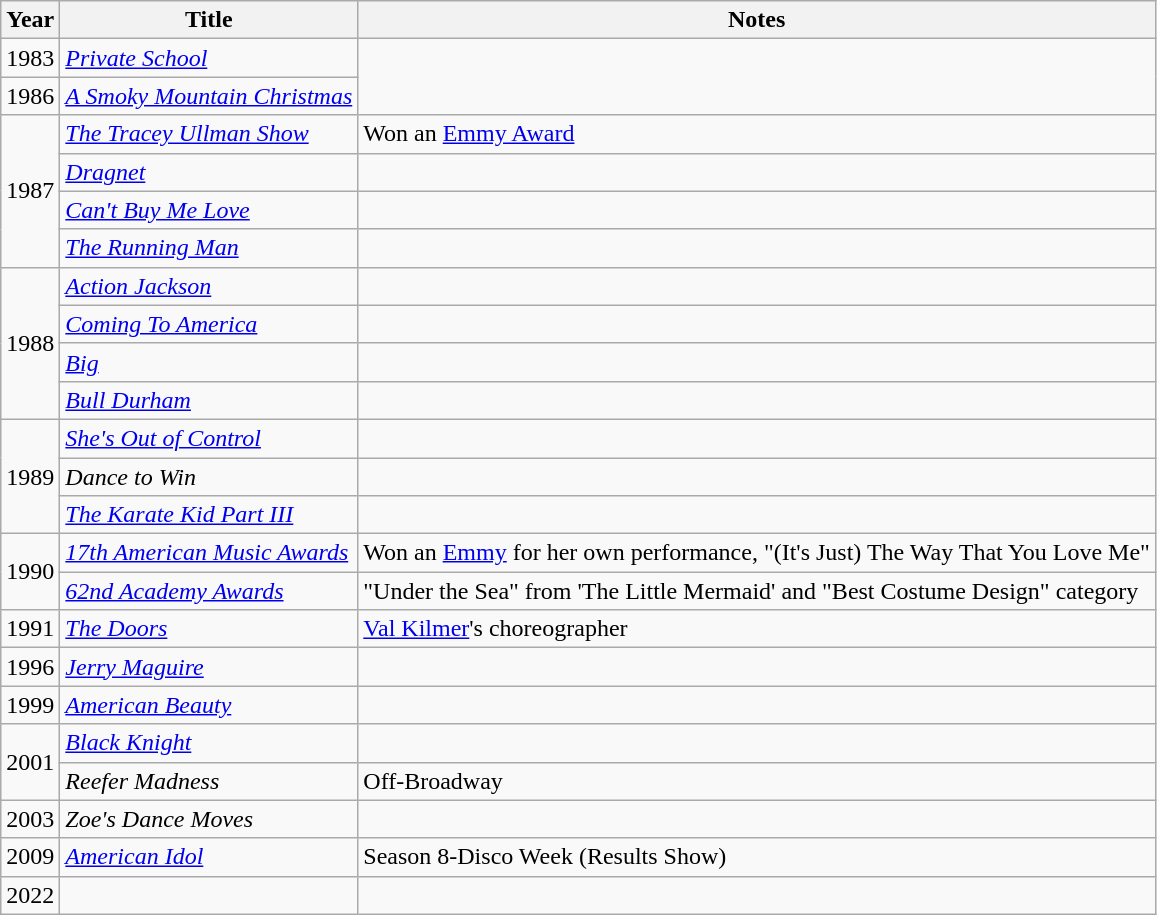<table class= "wikitable sortable">
<tr>
<th>Year</th>
<th>Title</th>
<th>Notes</th>
</tr>
<tr>
<td>1983</td>
<td><em><a href='#'>Private School</a></em></td>
</tr>
<tr>
<td>1986</td>
<td><em><a href='#'>A Smoky Mountain Christmas</a></em></td>
</tr>
<tr>
<td rowspan="4">1987</td>
<td><em><a href='#'>The Tracey Ullman Show</a></em></td>
<td>Won an <a href='#'>Emmy Award</a></td>
</tr>
<tr>
<td><em><a href='#'>Dragnet</a></em></td>
<td></td>
</tr>
<tr>
<td><em><a href='#'>Can't Buy Me Love</a></em></td>
<td></td>
</tr>
<tr>
<td><em><a href='#'>The Running Man</a></em></td>
<td></td>
</tr>
<tr>
<td rowspan="4">1988</td>
<td><em><a href='#'>Action Jackson</a></em></td>
<td></td>
</tr>
<tr>
<td><em><a href='#'>Coming To America</a></em></td>
<td></td>
</tr>
<tr>
<td><em><a href='#'>Big</a></em></td>
<td></td>
</tr>
<tr>
<td><em><a href='#'>Bull Durham</a></em></td>
<td></td>
</tr>
<tr>
<td rowspan="3">1989</td>
<td><em><a href='#'>She's Out of Control</a></em></td>
<td></td>
</tr>
<tr>
<td><em>Dance to Win</em></td>
<td></td>
</tr>
<tr>
<td><em><a href='#'>The Karate Kid Part III</a></em></td>
<td></td>
</tr>
<tr>
<td rowspan="2">1990</td>
<td><em><a href='#'>17th American Music Awards</a></em></td>
<td>Won an <a href='#'>Emmy</a> for her own performance, "(It's Just) The Way That You Love Me"</td>
</tr>
<tr>
<td><em><a href='#'>62nd Academy Awards</a></em></td>
<td>"Under the Sea" from 'The Little Mermaid' and "Best Costume Design" category</td>
</tr>
<tr>
<td>1991</td>
<td><em><a href='#'>The Doors</a></em></td>
<td><a href='#'>Val Kilmer</a>'s choreographer</td>
</tr>
<tr>
<td>1996</td>
<td><em><a href='#'>Jerry Maguire</a></em></td>
<td></td>
</tr>
<tr>
<td>1999</td>
<td><em><a href='#'>American Beauty</a></em></td>
<td></td>
</tr>
<tr>
<td rowspan="2">2001</td>
<td><em><a href='#'>Black Knight</a></em></td>
<td></td>
</tr>
<tr>
<td><em>Reefer Madness</em></td>
<td>Off-Broadway</td>
</tr>
<tr>
<td>2003</td>
<td><em>Zoe's Dance Moves</em></td>
<td></td>
</tr>
<tr>
<td>2009</td>
<td><em><a href='#'>American Idol</a></em></td>
<td>Season 8-Disco Week (Results Show)</td>
</tr>
<tr>
<td>2022</td>
<td><em></em></td>
<td></td>
</tr>
</table>
